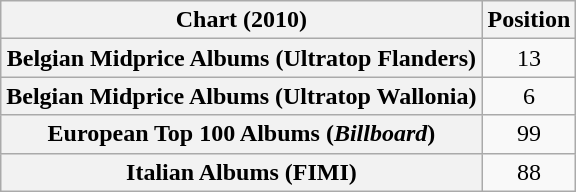<table class="wikitable sortable plainrowheaders" style="text-align:center;">
<tr>
<th>Chart (2010)</th>
<th>Position</th>
</tr>
<tr>
<th scope="row">Belgian Midprice Albums (Ultratop Flanders)</th>
<td>13</td>
</tr>
<tr>
<th scope="row">Belgian Midprice Albums (Ultratop Wallonia)</th>
<td>6</td>
</tr>
<tr>
<th scope="row">European Top 100 Albums (<em>Billboard</em>)</th>
<td>99</td>
</tr>
<tr>
<th scope="row">Italian Albums (FIMI)</th>
<td>88</td>
</tr>
</table>
